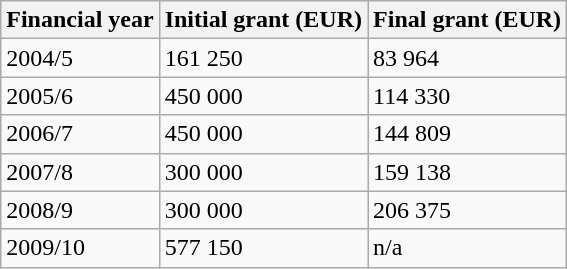<table class="wikitable sortable">
<tr>
<th>Financial year</th>
<th>Initial grant (EUR)</th>
<th>Final grant (EUR)</th>
</tr>
<tr>
<td>2004/5</td>
<td>161 250</td>
<td>83 964</td>
</tr>
<tr>
<td>2005/6</td>
<td>450 000</td>
<td>114 330</td>
</tr>
<tr>
<td>2006/7</td>
<td>450 000</td>
<td>144 809</td>
</tr>
<tr>
<td>2007/8</td>
<td>300 000</td>
<td>159 138</td>
</tr>
<tr>
<td>2008/9</td>
<td>300 000</td>
<td>206 375</td>
</tr>
<tr>
<td>2009/10</td>
<td>577 150</td>
<td>n/a</td>
</tr>
</table>
